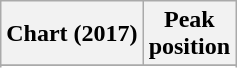<table class="wikitable sortable plainrowheaders" style="text-align:center">
<tr>
<th scope="col">Chart (2017)</th>
<th scope="col">Peak<br>position</th>
</tr>
<tr>
</tr>
<tr>
</tr>
<tr>
</tr>
</table>
